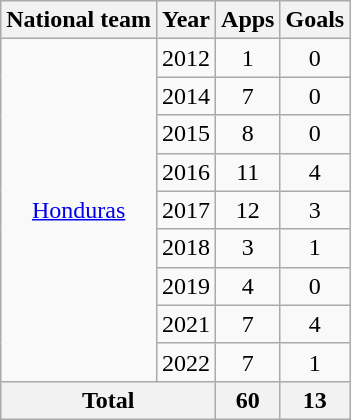<table class=wikitable style=text-align:center>
<tr>
<th>National team</th>
<th>Year</th>
<th>Apps</th>
<th>Goals</th>
</tr>
<tr>
<td rowspan="9"><a href='#'>Honduras</a></td>
<td>2012</td>
<td>1</td>
<td>0</td>
</tr>
<tr>
<td>2014</td>
<td>7</td>
<td>0</td>
</tr>
<tr>
<td>2015</td>
<td>8</td>
<td>0</td>
</tr>
<tr>
<td>2016</td>
<td>11</td>
<td>4</td>
</tr>
<tr>
<td>2017</td>
<td>12</td>
<td>3</td>
</tr>
<tr>
<td>2018</td>
<td>3</td>
<td>1</td>
</tr>
<tr>
<td>2019</td>
<td>4</td>
<td>0</td>
</tr>
<tr>
<td>2021</td>
<td>7</td>
<td>4</td>
</tr>
<tr>
<td>2022</td>
<td>7</td>
<td>1</td>
</tr>
<tr>
<th colspan="2">Total</th>
<th>60</th>
<th>13</th>
</tr>
</table>
